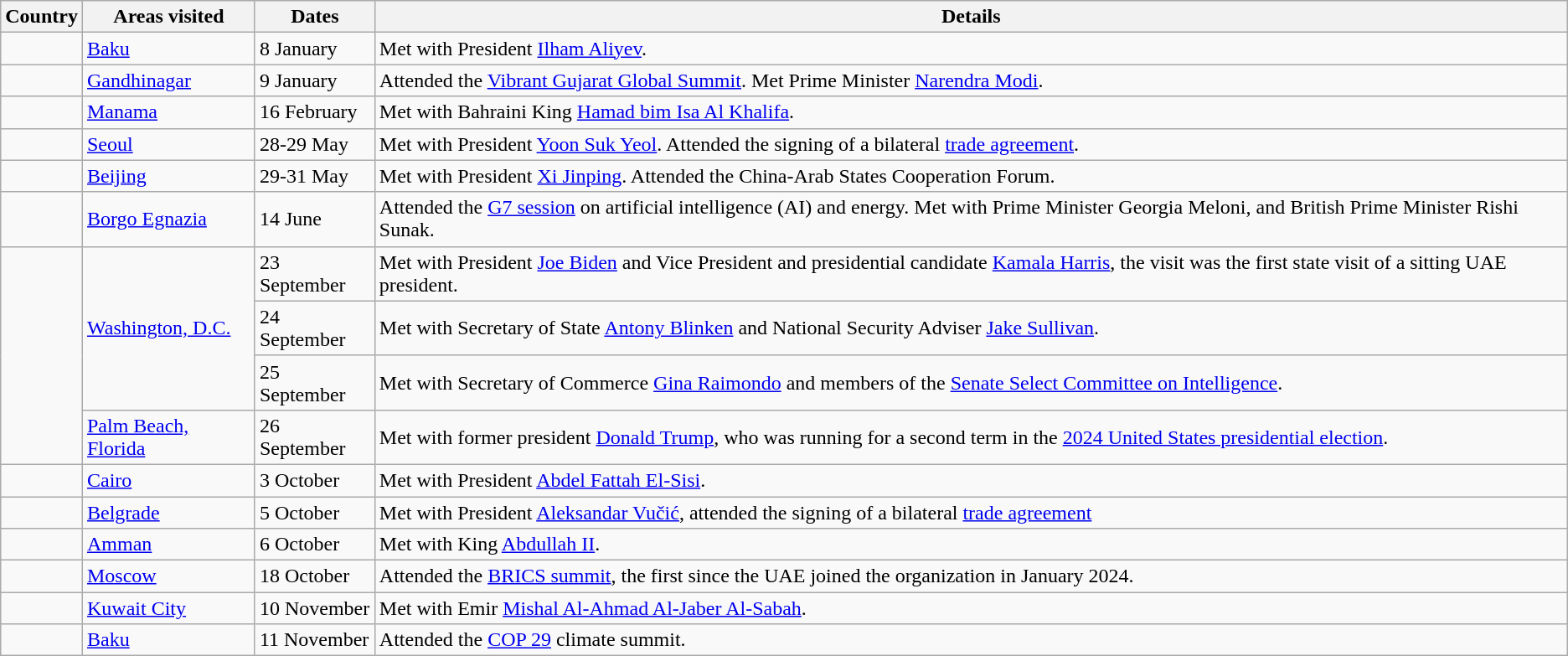<table class="wikitable sortable">
<tr>
<th>Country</th>
<th>Areas visited</th>
<th>Dates</th>
<th>Details</th>
</tr>
<tr>
<td></td>
<td><a href='#'>Baku</a></td>
<td>8 January</td>
<td>Met with President <a href='#'>Ilham Aliyev</a>.</td>
</tr>
<tr>
<td></td>
<td><a href='#'>Gandhinagar</a></td>
<td>9 January</td>
<td>Attended the <a href='#'>Vibrant Gujarat Global Summit</a>. Met Prime Minister <a href='#'>Narendra Modi</a>.</td>
</tr>
<tr>
<td></td>
<td><a href='#'>Manama</a></td>
<td>16 February</td>
<td>Met with Bahraini King <a href='#'>Hamad bim Isa Al Khalifa</a>.</td>
</tr>
<tr>
<td></td>
<td><a href='#'>Seoul</a></td>
<td>28-29 May</td>
<td>Met with President <a href='#'>Yoon Suk Yeol</a>. Attended the signing of a bilateral <a href='#'>trade agreement</a>.</td>
</tr>
<tr>
<td></td>
<td><a href='#'>Beijing</a></td>
<td>29-31 May</td>
<td>Met with President <a href='#'>Xi Jinping</a>. Attended the China-Arab States Cooperation Forum.</td>
</tr>
<tr>
<td></td>
<td><a href='#'>Borgo Egnazia</a></td>
<td>14 June</td>
<td>Attended the <a href='#'>G7 session</a> on artificial intelligence (AI) and energy. Met with Prime Minister Georgia Meloni, and British Prime Minister Rishi Sunak.</td>
</tr>
<tr>
<td rowspan="4"></td>
<td rowspan="3"><a href='#'>Washington, D.C.</a></td>
<td>23 September</td>
<td>Met with President <a href='#'>Joe Biden</a> and Vice President and presidential candidate <a href='#'>Kamala Harris</a>, the visit was the first state visit of a sitting UAE president.</td>
</tr>
<tr>
<td>24 September</td>
<td>Met with Secretary of State <a href='#'>Antony Blinken</a> and National Security Adviser <a href='#'>Jake Sullivan</a>.</td>
</tr>
<tr>
<td>25 September</td>
<td>Met with Secretary of Commerce <a href='#'>Gina Raimondo</a> and members of the <a href='#'>Senate Select Committee on Intelligence</a>.</td>
</tr>
<tr>
<td><a href='#'>Palm Beach, Florida</a></td>
<td>26 September</td>
<td>Met with former president <a href='#'>Donald Trump</a>, who was running for a second term in the <a href='#'>2024 United States presidential election</a>.</td>
</tr>
<tr>
<td></td>
<td><a href='#'>Cairo</a></td>
<td>3 October</td>
<td>Met with President <a href='#'>Abdel Fattah El-Sisi</a>.</td>
</tr>
<tr>
<td></td>
<td><a href='#'>Belgrade</a></td>
<td>5 October</td>
<td>Met with President <a href='#'>Aleksandar Vučić</a>, attended the signing of a bilateral <a href='#'>trade agreement</a></td>
</tr>
<tr>
<td></td>
<td><a href='#'>Amman</a></td>
<td>6 October</td>
<td>Met with King <a href='#'>Abdullah II</a>.</td>
</tr>
<tr>
<td></td>
<td><a href='#'>Moscow</a></td>
<td>18 October</td>
<td>Attended the <a href='#'>BRICS summit</a>, the first since the UAE joined the organization in January 2024.</td>
</tr>
<tr>
<td></td>
<td><a href='#'>Kuwait City</a></td>
<td>10 November</td>
<td>Met with Emir <a href='#'>Mishal Al-Ahmad Al-Jaber Al-Sabah</a>.</td>
</tr>
<tr>
<td></td>
<td><a href='#'>Baku</a></td>
<td>11 November</td>
<td>Attended the <a href='#'>COP 29</a> climate summit.</td>
</tr>
</table>
